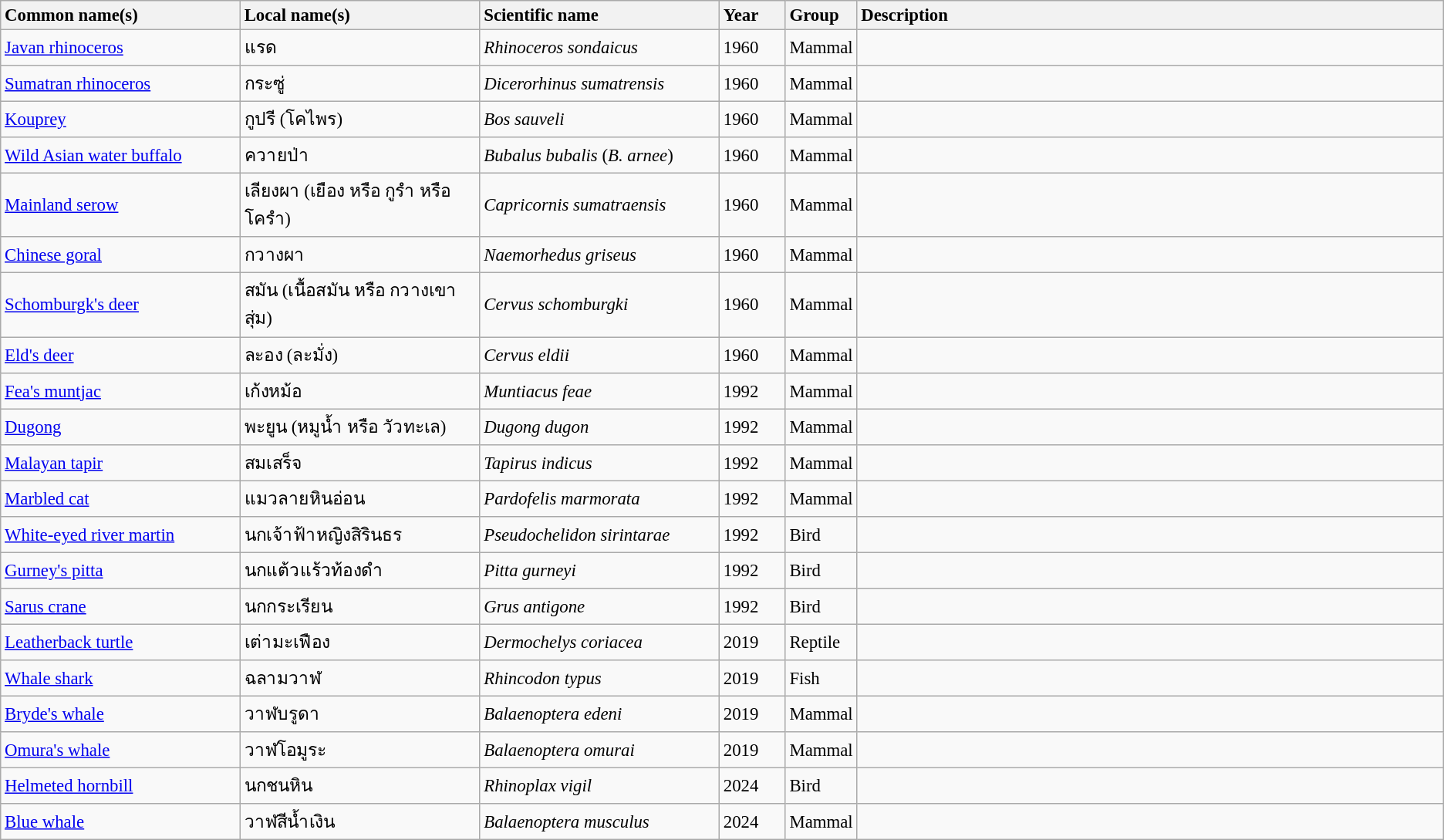<table class="wikitable sortable" style="font-size: 95%; text-align: left">
<tr>
<th style="text-align: left;" width="200">Common name(s)</th>
<th style="text-align: left;" width="200">Local name(s)</th>
<th style="text-align: left;" width="200">Scientific name</th>
<th style="text-align: left;" width="50">Year</th>
<th style="text-align: left;" width="50">Group</th>
<th style="text-align: left;" width="500">Description</th>
</tr>
<tr>
<td><a href='#'>Javan rhinoceros</a></td>
<td>แรด</td>
<td><em>Rhinoceros sondaicus</em></td>
<td>1960</td>
<td>Mammal</td>
<td></td>
</tr>
<tr>
<td><a href='#'>Sumatran rhinoceros</a></td>
<td>กระซู่</td>
<td><em>Dicerorhinus sumatrensis</em></td>
<td>1960</td>
<td>Mammal</td>
<td></td>
</tr>
<tr>
<td><a href='#'>Kouprey</a></td>
<td>กูปรี (โคไพร)</td>
<td><em>Bos sauveli</em></td>
<td>1960</td>
<td>Mammal</td>
<td></td>
</tr>
<tr>
<td><a href='#'>Wild Asian water buffalo</a></td>
<td>ควายป่า</td>
<td><em>Bubalus bubalis</em> (<em>B. arnee</em>)</td>
<td>1960</td>
<td>Mammal</td>
<td></td>
</tr>
<tr>
<td><a href='#'>Mainland serow</a></td>
<td>เลียงผา (เยือง หรือ กูรำ หรือ โครำ)</td>
<td><em>Capricornis sumatraensis</em></td>
<td>1960</td>
<td>Mammal</td>
<td></td>
</tr>
<tr>
<td><a href='#'>Chinese goral</a></td>
<td>กวางผา</td>
<td><em>Naemorhedus griseus</em></td>
<td>1960</td>
<td>Mammal</td>
<td></td>
</tr>
<tr>
<td><a href='#'>Schomburgk's deer</a></td>
<td>สมัน (เนื้อสมัน หรือ กวางเขาสุ่ม)</td>
<td><em>Cervus schomburgki</em></td>
<td>1960</td>
<td>Mammal</td>
<td></td>
</tr>
<tr>
<td><a href='#'>Eld's deer</a></td>
<td>ละอง (ละมั่ง)</td>
<td><em>Cervus eldii</em></td>
<td>1960</td>
<td>Mammal</td>
<td></td>
</tr>
<tr>
<td><a href='#'>Fea's muntjac</a></td>
<td>เก้งหม้อ</td>
<td><em>Muntiacus feae</em></td>
<td>1992</td>
<td>Mammal</td>
<td></td>
</tr>
<tr>
<td><a href='#'>Dugong</a></td>
<td>พะยูน (หมูน้ำ หรือ วัวทะเล)</td>
<td><em>Dugong dugon</em></td>
<td>1992</td>
<td>Mammal</td>
<td></td>
</tr>
<tr>
<td><a href='#'>Malayan tapir</a></td>
<td>สมเสร็จ</td>
<td><em>Tapirus indicus</em></td>
<td>1992</td>
<td>Mammal</td>
<td></td>
</tr>
<tr>
<td><a href='#'>Marbled cat</a></td>
<td>แมวลายหินอ่อน</td>
<td><em>Pardofelis marmorata</em></td>
<td>1992</td>
<td>Mammal</td>
<td></td>
</tr>
<tr>
<td><a href='#'>White-eyed river martin</a></td>
<td>นกเจ้าฟ้าหญิงสิรินธร</td>
<td><em>Pseudochelidon sirintarae</em></td>
<td>1992</td>
<td>Bird</td>
<td></td>
</tr>
<tr>
<td><a href='#'>Gurney's pitta</a></td>
<td>นกแต้วแร้วท้องดำ</td>
<td><em>Pitta gurneyi</em></td>
<td>1992</td>
<td>Bird</td>
<td></td>
</tr>
<tr>
<td><a href='#'>Sarus crane</a></td>
<td>นกกระเรียน</td>
<td><em>Grus antigone</em></td>
<td>1992</td>
<td>Bird</td>
<td></td>
</tr>
<tr>
<td><a href='#'>Leatherback turtle</a></td>
<td>เต่ามะเฟือง</td>
<td><em>Dermochelys coriacea</em></td>
<td>2019</td>
<td>Reptile</td>
<td></td>
</tr>
<tr>
<td><a href='#'>Whale shark</a></td>
<td>ฉลามวาฬ</td>
<td><em>Rhincodon typus</em></td>
<td>2019</td>
<td>Fish</td>
<td></td>
</tr>
<tr>
<td><a href='#'>Bryde's whale</a></td>
<td>วาฬบรูดา</td>
<td><em>Balaenoptera edeni</em></td>
<td>2019</td>
<td>Mammal</td>
<td></td>
</tr>
<tr>
<td><a href='#'>Omura's whale</a></td>
<td>วาฬโอมูระ</td>
<td><em>Balaenoptera omurai</em></td>
<td>2019</td>
<td>Mammal</td>
<td></td>
</tr>
<tr>
<td><a href='#'>Helmeted hornbill</a></td>
<td>นกชนหิน</td>
<td><em>Rhinoplax vigil</em></td>
<td>2024</td>
<td>Bird</td>
<td></td>
</tr>
<tr>
<td><a href='#'>Blue whale</a></td>
<td>วาฬสีน้ำเงิน</td>
<td><em>Balaenoptera musculus</em></td>
<td>2024</td>
<td>Mammal</td>
<td></td>
</tr>
</table>
